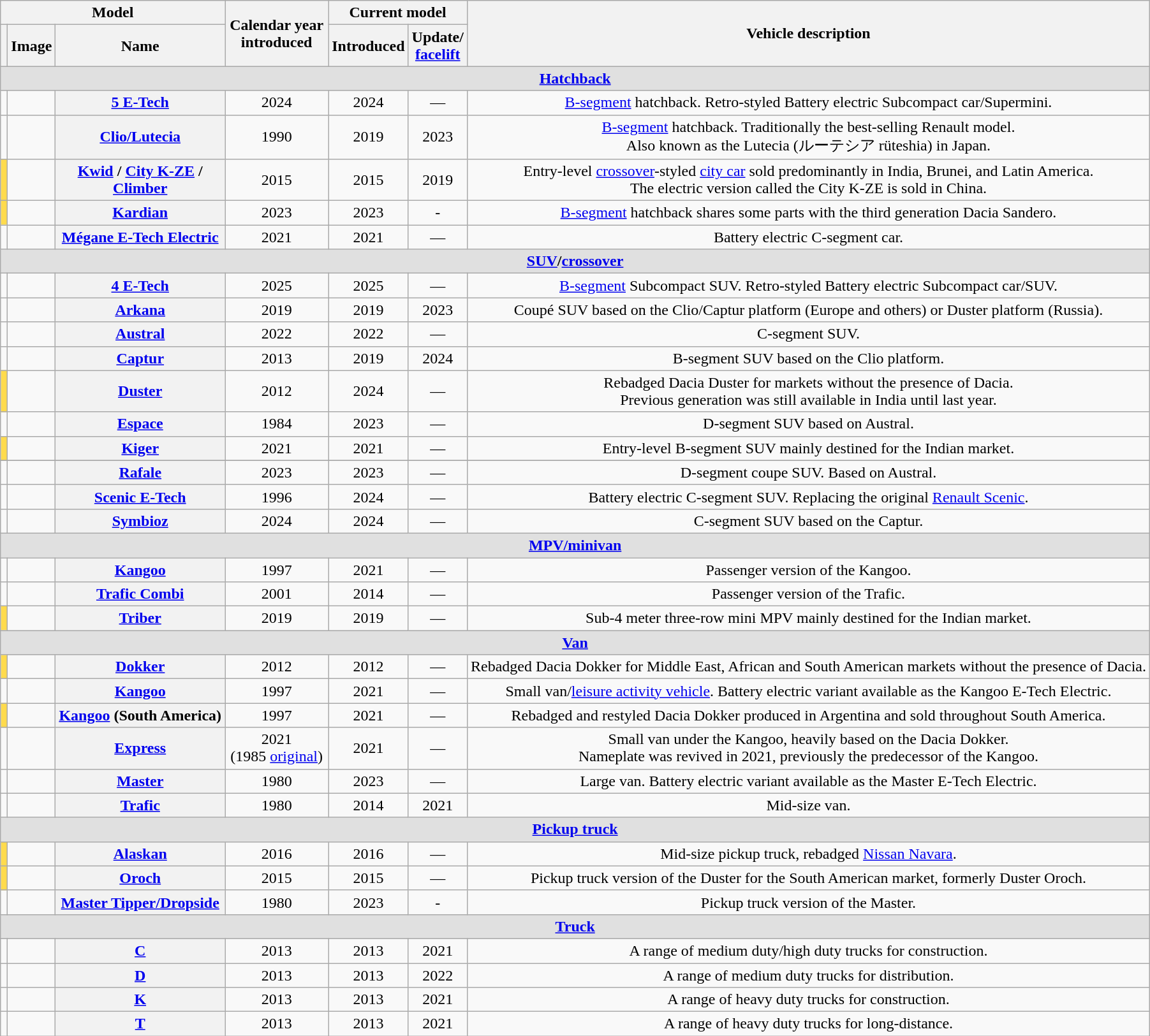<table class="wikitable sortable col7left" style="text-align: center;">
<tr>
<th colspan="3">Model</th>
<th rowspan="2" width="9%">Calendar year<br>introduced</th>
<th colspan="2" scope="col">Current model</th>
<th rowspan="2" class=unsortable>Vehicle description</th>
</tr>
<tr>
<th class=unsortable></th>
<th class=unsortable>Image</th>
<th>Name</th>
<th>Introduced</th>
<th>Update/<br><a href='#'>facelift</a></th>
</tr>
<tr>
<td colspan="7" style="background-color:#e0e0e0;"><strong><a href='#'>Hatchback</a></strong></td>
</tr>
<tr sources>
<td></td>
<td></td>
<th><a href='#'>5 E-Tech</a></th>
<td>2024</td>
<td>2024</td>
<td>—</td>
<td><a href='#'>B-segment</a> hatchback. Retro-styled Battery electric Subcompact car/Supermini.</td>
</tr>
<tr>
<td></td>
<td></td>
<th scope="row"><a href='#'>Clio/Lutecia</a></th>
<td>1990</td>
<td>2019</td>
<td>2023</td>
<td><a href='#'>B-segment</a> hatchback. Traditionally the best-selling Renault model.<br>Also known as the Lutecia (ルーテシア rüteshia) in Japan.</td>
</tr>
<tr>
<td style="background: #ffdb4d"></td>
<td></td>
<th><a href='#'>Kwid</a> / <a href='#'>City K-ZE</a> / <br><a href='#'>Climber</a></th>
<td>2015</td>
<td>2015</td>
<td>2019</td>
<td>Entry-level <a href='#'>crossover</a>-styled <a href='#'>city car</a> sold predominantly in India, Brunei, and Latin America.<br>The electric version called the City K-ZE is sold in China.</td>
</tr>
<tr>
<td style="background: #ffdb4d"></td>
<td></td>
<th><a href='#'>Kardian</a></th>
<td>2023</td>
<td>2023</td>
<td>-</td>
<td><a href='#'>B-segment</a> hatchback shares some parts with the third generation Dacia Sandero.</td>
</tr>
<tr>
<td></td>
<td></td>
<th><a href='#'>Mégane E-Tech Electric</a></th>
<td>2021</td>
<td>2021</td>
<td>—</td>
<td>Battery electric C-segment car.</td>
</tr>
<tr>
<td colspan="8" style="background-color:#e0e0e0;"><a href='#'><strong>SUV</strong></a><strong>/<a href='#'>crossover</a></strong></td>
</tr>
<tr>
<td></td>
<td></td>
<th><a href='#'>4 E-Tech</a></th>
<td>2025</td>
<td>2025</td>
<td>—</td>
<td><a href='#'>B-segment</a> Subcompact SUV. Retro-styled Battery electric Subcompact car/SUV.</td>
</tr>
<tr>
<td></td>
<td></td>
<th><a href='#'>Arkana</a></th>
<td>2019</td>
<td>2019</td>
<td>2023</td>
<td>Coupé SUV based on the Clio/Captur platform (Europe and others) or Duster platform (Russia).</td>
</tr>
<tr>
<td></td>
<td></td>
<th><a href='#'>Austral</a></th>
<td>2022</td>
<td>2022</td>
<td>—</td>
<td>C-segment SUV.</td>
</tr>
<tr>
<td></td>
<td></td>
<th><a href='#'>Captur</a></th>
<td>2013</td>
<td>2019</td>
<td>2024</td>
<td>B-segment SUV based on the Clio platform.</td>
</tr>
<tr>
<td style="background: #ffdb4d"></td>
<td></td>
<th><a href='#'>Duster</a></th>
<td>2012</td>
<td>2024</td>
<td>—</td>
<td>Rebadged Dacia Duster for markets without the presence of Dacia.<br>Previous generation was still available in India until last year.</td>
</tr>
<tr>
<td></td>
<td></td>
<th><a href='#'>Espace</a></th>
<td>1984</td>
<td>2023</td>
<td>—</td>
<td>D-segment SUV based on Austral.</td>
</tr>
<tr>
<td style="background: #ffdb4d"></td>
<td></td>
<th scope="row"><a href='#'>Kiger</a></th>
<td>2021</td>
<td>2021</td>
<td>—</td>
<td>Entry-level B-segment SUV mainly destined for the Indian market.</td>
</tr>
<tr>
</tr>
<tr>
<td></td>
<td></td>
<th><a href='#'>Rafale</a></th>
<td>2023</td>
<td>2023</td>
<td>—</td>
<td>D-segment coupe SUV. Based on Austral.</td>
</tr>
<tr>
<td></td>
<td></td>
<th><a href='#'>Scenic E-Tech</a></th>
<td>1996</td>
<td>2024</td>
<td>—</td>
<td>Battery electric C-segment SUV. Replacing the original <a href='#'>Renault Scenic</a>.</td>
</tr>
<tr>
<td></td>
<td></td>
<th><a href='#'>Symbioz</a></th>
<td>2024</td>
<td>2024</td>
<td>—</td>
<td>C-segment SUV based on the Captur.</td>
</tr>
<tr>
<td colspan="7" style="background-color:#e0e0e0;"><strong><a href='#'>MPV/minivan</a></strong></td>
</tr>
<tr>
<td></td>
<td></td>
<th><a href='#'>Kangoo</a></th>
<td>1997</td>
<td>2021</td>
<td>—</td>
<td>Passenger version of the Kangoo.</td>
</tr>
<tr>
<td></td>
<td></td>
<th><a href='#'>Trafic Combi</a></th>
<td>2001</td>
<td>2014</td>
<td>—</td>
<td>Passenger version of the Trafic.</td>
</tr>
<tr>
<td style="background: #ffdb4d"></td>
<td></td>
<th><a href='#'>Triber</a></th>
<td>2019</td>
<td>2019</td>
<td>—</td>
<td>Sub-4 meter three-row mini MPV mainly destined for the Indian market.</td>
</tr>
<tr>
<td colspan="7" style="background-color:#e0e0e0;"><strong><a href='#'>Van</a></strong></td>
</tr>
<tr>
<td style="background: #ffdb4d"></td>
<td><br></td>
<th><a href='#'>Dokker</a></th>
<td>2012</td>
<td>2012</td>
<td>—</td>
<td>Rebadged Dacia Dokker for Middle East, African and South American markets without the presence of Dacia.</td>
</tr>
<tr>
<td></td>
<td></td>
<th><a href='#'>Kangoo</a></th>
<td>1997</td>
<td>2021</td>
<td>—</td>
<td>Small van/<a href='#'>leisure activity vehicle</a>. Battery electric variant available as the Kangoo E-Tech Electric.</td>
</tr>
<tr>
<td style="background: #ffdb4d"></td>
<td></td>
<th><a href='#'>Kangoo</a> (South America)</th>
<td>1997</td>
<td>2021</td>
<td>—</td>
<td>Rebadged and restyled Dacia Dokker produced in Argentina and sold throughout South America.</td>
</tr>
<tr>
<td></td>
<td></td>
<th><a href='#'>Express</a></th>
<td>2021<br>(1985 <a href='#'>original</a>)</td>
<td>2021</td>
<td>—</td>
<td>Small van under the Kangoo, heavily based on the Dacia Dokker.<br>Nameplate was revived in 2021, previously the predecessor of the Kangoo.</td>
</tr>
<tr>
<td></td>
<td></td>
<th><a href='#'>Master</a></th>
<td>1980</td>
<td>2023</td>
<td>—</td>
<td>Large van. Battery electric variant available as the Master E-Tech Electric.</td>
</tr>
<tr>
<td></td>
<td></td>
<th><a href='#'>Trafic</a></th>
<td>1980</td>
<td>2014</td>
<td>2021</td>
<td>Mid-size van.</td>
</tr>
<tr>
<td colspan="7" style="background-color:#e0e0e0;"><strong><a href='#'>Pickup truck</a></strong></td>
</tr>
<tr>
<td style="background: #ffdb4d"></td>
<td></td>
<th><a href='#'>Alaskan</a></th>
<td>2016</td>
<td>2016</td>
<td>—</td>
<td>Mid-size pickup truck, rebadged <a href='#'>Nissan Navara</a>.</td>
</tr>
<tr>
<td style="background: #ffdb4d"></td>
<td></td>
<th><a href='#'>Oroch</a></th>
<td>2015</td>
<td>2015</td>
<td>—</td>
<td>Pickup truck version of the Duster for the South American market, formerly Duster Oroch.</td>
</tr>
<tr>
<td></td>
<td></td>
<th><a href='#'>Master Tipper/Dropside</a></th>
<td>1980</td>
<td>2023</td>
<td>-</td>
<td>Pickup truck version of the Master.</td>
</tr>
<tr>
<td colspan="7" style="background-color:#e0e0e0;"><strong><a href='#'>Truck</a></strong></td>
</tr>
<tr>
<td></td>
<td></td>
<th><a href='#'>C</a></th>
<td>2013</td>
<td>2013</td>
<td>2021</td>
<td>A range of medium duty/high duty trucks for construction.</td>
</tr>
<tr>
<td></td>
<td></td>
<th><a href='#'>D</a></th>
<td>2013</td>
<td>2013</td>
<td>2022</td>
<td>A range of medium duty trucks for distribution.</td>
</tr>
<tr>
<td></td>
<td></td>
<th><a href='#'>K</a></th>
<td>2013</td>
<td>2013</td>
<td>2021</td>
<td>A range of heavy duty trucks for construction.</td>
</tr>
<tr>
<td></td>
<td></td>
<th><a href='#'>T</a></th>
<td>2013</td>
<td>2013</td>
<td>2021</td>
<td>A range of heavy duty trucks for long-distance.</td>
</tr>
</table>
